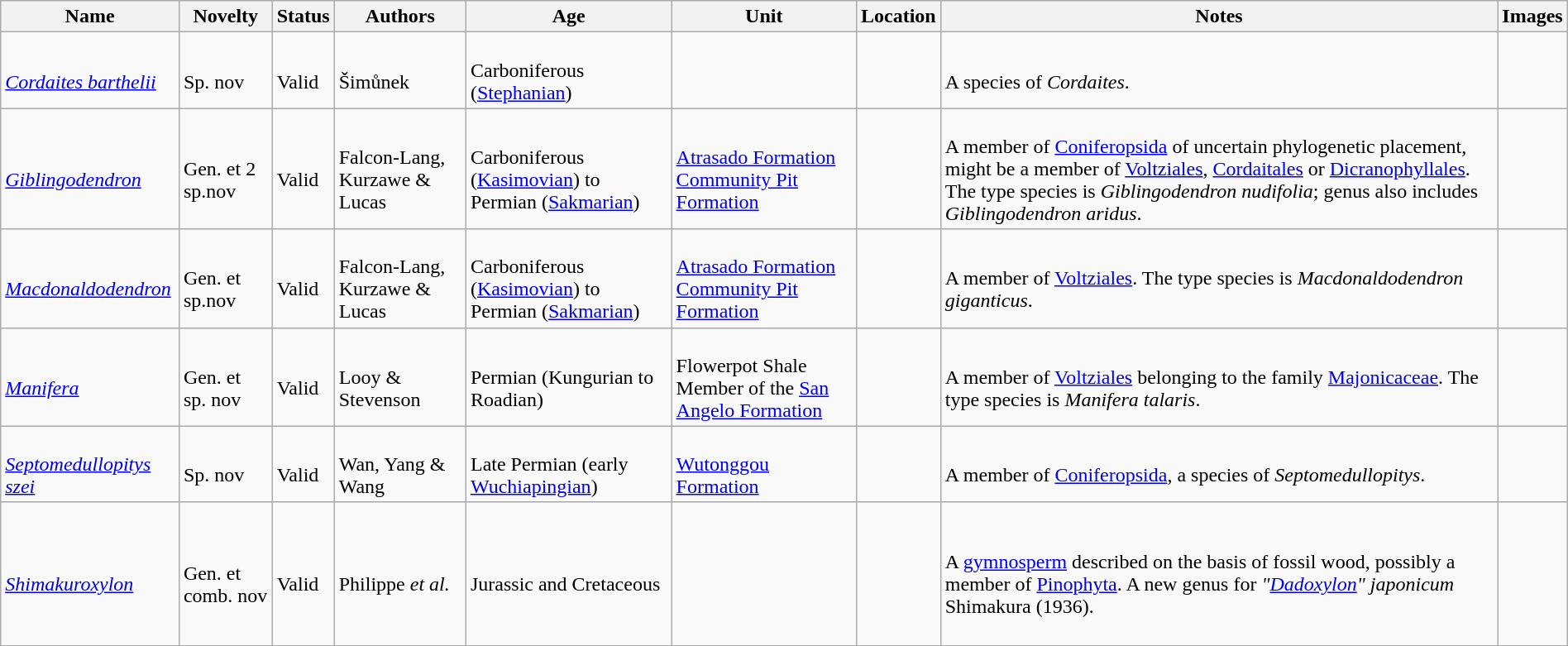<table class="wikitable sortable" align="center" width="100%">
<tr>
<th>Name</th>
<th>Novelty</th>
<th>Status</th>
<th>Authors</th>
<th>Age</th>
<th>Unit</th>
<th>Location</th>
<th>Notes</th>
<th>Images</th>
</tr>
<tr>
<td><br><em><a href='#'>Cordaites barthelii</a></em></td>
<td><br>Sp. nov</td>
<td><br>Valid</td>
<td><br>Šimůnek</td>
<td><br>Carboniferous (<a href='#'>Stephanian</a>)</td>
<td></td>
<td><br></td>
<td><br>A species of <em>Cordaites</em>.</td>
<td></td>
</tr>
<tr>
<td><br><em><a href='#'>Giblingodendron</a></em></td>
<td><br>Gen. et 2 sp.nov</td>
<td><br>Valid</td>
<td><br>Falcon-Lang, Kurzawe & Lucas</td>
<td><br>Carboniferous (<a href='#'>Kasimovian</a>) to Permian (<a href='#'>Sakmarian</a>)</td>
<td><br><a href='#'>Atrasado Formation</a><br>
<a href='#'>Community Pit Formation</a></td>
<td><br></td>
<td><br>A member of <a href='#'>Coniferopsida</a> of uncertain phylogenetic placement, might be a member of <a href='#'>Voltziales</a>, <a href='#'>Cordaitales</a> or <a href='#'>Dicranophyllales</a>. The type species is <em>Giblingodendron nudifolia</em>; genus also includes <em>Giblingodendron aridus</em>.</td>
<td></td>
</tr>
<tr>
<td><br><em><a href='#'>Macdonaldodendron</a></em></td>
<td><br>Gen. et sp.nov</td>
<td><br>Valid</td>
<td><br>Falcon-Lang, Kurzawe & Lucas</td>
<td><br>Carboniferous (<a href='#'>Kasimovian</a>) to Permian (<a href='#'>Sakmarian</a>)</td>
<td><br><a href='#'>Atrasado Formation</a><br>
<a href='#'>Community Pit Formation</a></td>
<td><br></td>
<td><br>A member of <a href='#'>Voltziales</a>. The type species is <em>Macdonaldodendron giganticus</em>.</td>
<td></td>
</tr>
<tr>
<td><br><em><a href='#'>Manifera</a></em></td>
<td><br>Gen. et sp. nov</td>
<td><br>Valid</td>
<td><br>Looy & Stevenson</td>
<td><br>Permian (Kungurian to Roadian)</td>
<td><br>Flowerpot Shale Member of the <a href='#'>San Angelo Formation</a></td>
<td><br></td>
<td><br>A member of <a href='#'>Voltziales</a> belonging to the family <a href='#'>Majonicaceae</a>. The type species is <em>Manifera talaris</em>.</td>
<td></td>
</tr>
<tr>
<td><br><em><a href='#'>Septomedullopitys szei</a></em></td>
<td><br>Sp. nov</td>
<td><br>Valid</td>
<td><br>Wan, Yang & Wang</td>
<td><br>Late Permian (early <a href='#'>Wuchiapingian</a>)</td>
<td><br><a href='#'>Wutonggou Formation</a></td>
<td><br></td>
<td><br>A member of <a href='#'>Coniferopsida</a>, a species of <em>Septomedullopitys</em>.</td>
<td></td>
</tr>
<tr>
<td><br><em><a href='#'>Shimakuroxylon</a></em></td>
<td><br>Gen. et comb. nov</td>
<td><br>Valid</td>
<td><br>Philippe <em>et al.</em></td>
<td><br>Jurassic and Cretaceous</td>
<td></td>
<td><br><br>
<br>
<br>
<br>
<br>
</td>
<td><br>A <a href='#'>gymnosperm</a> described on the basis of fossil wood, possibly a member of <a href='#'>Pinophyta</a>. A new genus for <em>"<a href='#'>Dadoxylon</a>" japonicum</em> Shimakura (1936).</td>
<td></td>
</tr>
<tr>
</tr>
</table>
